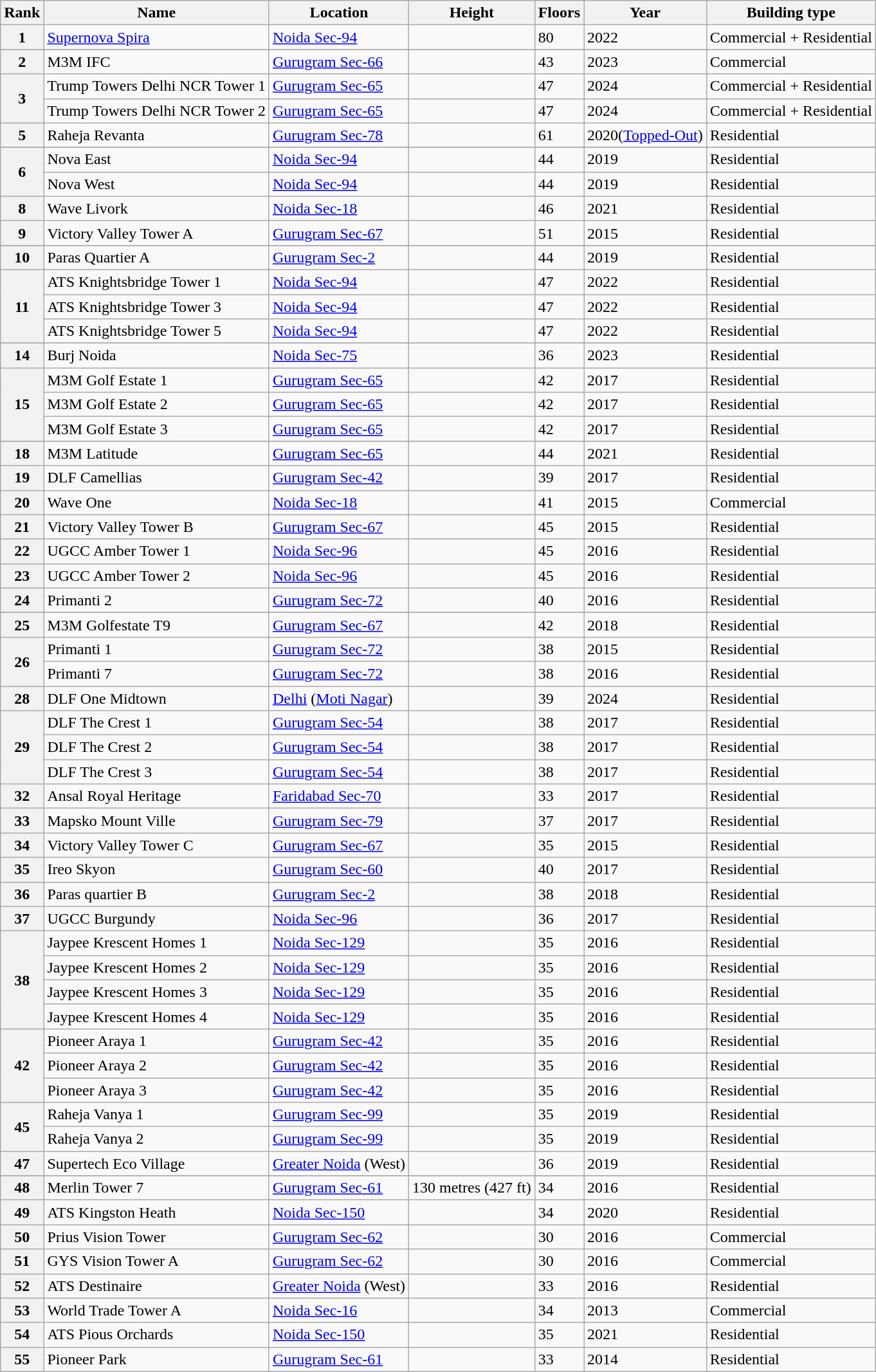<table class="wikitable sortable">
<tr>
<th>Rank</th>
<th>Name</th>
<th>Location</th>
<th>Height</th>
<th>Floors</th>
<th>Year</th>
<th>Building type</th>
</tr>
<tr>
<th>1</th>
<td><a href='#'>Supernova Spira</a></td>
<td><a href='#'>Noida Sec-94</a></td>
<td></td>
<td>80</td>
<td>2022</td>
<td><span>Commercial + Residential  </span></td>
</tr>
<tr>
</tr>
<tr>
<th>2</th>
<td>M3M IFC</td>
<td><a href='#'>Gurugram Sec-66</a></td>
<td></td>
<td>43</td>
<td>2023</td>
<td><span>Commercial</span></td>
</tr>
<tr>
<th rowspan="2">3</th>
<td>Trump Towers Delhi NCR Tower 1</td>
<td><a href='#'>Gurugram Sec-65</a></td>
<td></td>
<td>47</td>
<td>2024</td>
<td><span>Commercial + Residential  </span></td>
</tr>
<tr>
<td>Trump Towers Delhi NCR Tower 2</td>
<td><a href='#'>Gurugram Sec-65</a></td>
<td></td>
<td>47</td>
<td>2024</td>
<td><span>Commercial + Residential  </span></td>
</tr>
<tr>
<th>5</th>
<td>Raheja Revanta</td>
<td><a href='#'>Gurugram Sec-78</a></td>
<td></td>
<td>61</td>
<td>2020(<a href='#'>Topped-Out</a>)</td>
<td><span>Residential</span></td>
</tr>
<tr>
</tr>
<tr>
<th rowspan="2">6</th>
<td>Nova East</td>
<td><a href='#'>Noida Sec-94</a></td>
<td></td>
<td>44</td>
<td>2019</td>
<td><span>Residential</span></td>
</tr>
<tr>
<td>Nova West</td>
<td><a href='#'>Noida Sec-94</a></td>
<td></td>
<td>44</td>
<td>2019</td>
<td><span>Residential</span></td>
</tr>
<tr>
<th>8</th>
<td>Wave Livork</td>
<td><a href='#'>Noida Sec-18</a></td>
<td></td>
<td>46</td>
<td>2021</td>
<td><span>Residential</span></td>
</tr>
<tr>
<th>9</th>
<td>Victory Valley Tower A</td>
<td><a href='#'>Gurugram Sec-67</a></td>
<td></td>
<td>51</td>
<td>2015</td>
<td><span>Residential</span></td>
</tr>
<tr>
</tr>
<tr>
<th>10</th>
<td>Paras Quartier A</td>
<td><a href='#'>Gurugram Sec-2</a></td>
<td></td>
<td>44</td>
<td>2019</td>
<td><span>Residential</span></td>
</tr>
<tr>
<th rowspan="3">11</th>
<td>ATS Knightsbridge Tower 1</td>
<td><a href='#'>Noida Sec-94</a></td>
<td></td>
<td>47</td>
<td>2022</td>
<td><span>Residential</span></td>
</tr>
<tr>
<td>ATS Knightsbridge Tower 3</td>
<td><a href='#'>Noida Sec-94</a></td>
<td></td>
<td>47</td>
<td>2022</td>
<td><span>Residential</span></td>
</tr>
<tr>
<td>ATS Knightsbridge Tower 5</td>
<td><a href='#'>Noida Sec-94</a></td>
<td></td>
<td>47</td>
<td>2022</td>
<td><span>Residential</span></td>
</tr>
<tr>
</tr>
<tr>
<th>14</th>
<td>Burj Noida</td>
<td><a href='#'>Noida Sec-75</a></td>
<td></td>
<td>36</td>
<td>2023</td>
<td><span>Residential</span></td>
</tr>
<tr>
<th rowspan="3">15</th>
<td>M3M Golf Estate 1</td>
<td><a href='#'>Gurugram Sec-65</a></td>
<td></td>
<td>42</td>
<td>2017</td>
<td><span>Residential</span></td>
</tr>
<tr>
<td>M3M Golf Estate 2</td>
<td><a href='#'>Gurugram Sec-65</a></td>
<td></td>
<td>42</td>
<td>2017</td>
<td><span>Residential</span></td>
</tr>
<tr>
<td>M3M Golf Estate 3</td>
<td><a href='#'>Gurugram Sec-65</a></td>
<td></td>
<td>42</td>
<td>2017</td>
<td><span>Residential</span></td>
</tr>
<tr>
</tr>
<tr>
<th>18</th>
<td>M3M Latitude</td>
<td><a href='#'>Gurugram Sec-65</a></td>
<td></td>
<td>44</td>
<td>2021</td>
<td><span>Residential</span></td>
</tr>
<tr>
<th>19</th>
<td>DLF Camellias</td>
<td><a href='#'>Gurugram Sec-42</a></td>
<td></td>
<td>39</td>
<td>2017</td>
<td><span>Residential</span></td>
</tr>
<tr>
<th>20</th>
<td>Wave One</td>
<td><a href='#'>Noida Sec-18</a></td>
<td></td>
<td>41</td>
<td>2015</td>
<td><span>Commercial</span></td>
</tr>
<tr>
<th>21</th>
<td>Victory Valley Tower B</td>
<td><a href='#'>Gurugram Sec-67</a></td>
<td></td>
<td>45</td>
<td>2015</td>
<td><span>Residential</span></td>
</tr>
<tr>
<th>22</th>
<td>UGCC Amber Tower 1</td>
<td><a href='#'>Noida Sec-96</a></td>
<td></td>
<td>45</td>
<td>2016</td>
<td><span>Residential</span></td>
</tr>
<tr>
<th>23</th>
<td>UGCC Amber Tower 2</td>
<td><a href='#'>Noida Sec-96</a></td>
<td></td>
<td>45</td>
<td>2016</td>
<td><span>Residential</span></td>
</tr>
<tr>
<th>24</th>
<td>Primanti 2</td>
<td><a href='#'>Gurugram Sec-72</a></td>
<td></td>
<td>40</td>
<td>2016</td>
<td><span>Residential</span></td>
</tr>
<tr>
</tr>
<tr>
<th>25</th>
<td>M3M Golfestate T9</td>
<td><a href='#'>Gurugram Sec-67</a></td>
<td></td>
<td>42</td>
<td>2018</td>
<td><span>Residential</span></td>
</tr>
<tr>
<th rowspan="2">26</th>
<td>Primanti 1</td>
<td><a href='#'>Gurugram Sec-72</a></td>
<td></td>
<td>38</td>
<td>2015</td>
<td><span>Residential</span></td>
</tr>
<tr>
<td>Primanti 7</td>
<td><a href='#'>Gurugram Sec-72</a></td>
<td></td>
<td>38</td>
<td>2016</td>
<td><span>Residential</span></td>
</tr>
<tr>
<th>28</th>
<td>DLF One Midtown</td>
<td><a href='#'>Delhi</a> (<a href='#'>Moti Nagar</a>)</td>
<td></td>
<td>39</td>
<td>2024</td>
<td><span>Residential</span></td>
</tr>
<tr>
<th rowspan="3">29</th>
<td>DLF The Crest 1</td>
<td><a href='#'>Gurugram Sec-54</a></td>
<td></td>
<td>38</td>
<td>2017</td>
<td><span>Residential</span></td>
</tr>
<tr>
<td>DLF The Crest 2</td>
<td><a href='#'>Gurugram Sec-54</a></td>
<td></td>
<td>38</td>
<td>2017</td>
<td><span>Residential</span></td>
</tr>
<tr>
<td>DLF The Crest 3</td>
<td><a href='#'>Gurugram Sec-54</a></td>
<td></td>
<td>38</td>
<td>2017</td>
<td><span>Residential</span></td>
</tr>
<tr>
<th>32</th>
<td>Ansal Royal Heritage</td>
<td><a href='#'>Faridabad Sec-70</a></td>
<td></td>
<td>33</td>
<td>2017</td>
<td><span>Residential</span></td>
</tr>
<tr>
<th>33</th>
<td>Mapsko Mount Ville</td>
<td><a href='#'>Gurugram Sec-79</a></td>
<td></td>
<td>37</td>
<td>2017</td>
<td><span>Residential</span></td>
</tr>
<tr>
<th>34</th>
<td>Victory Valley Tower C</td>
<td><a href='#'>Gurugram Sec-67</a></td>
<td></td>
<td>35</td>
<td>2015</td>
<td><span>Residential</span></td>
</tr>
<tr>
<th>35</th>
<td>Ireo Skyon</td>
<td><a href='#'>Gurugram Sec-60</a></td>
<td></td>
<td>40</td>
<td>2017</td>
<td><span>Residential</span></td>
</tr>
<tr>
<th>36</th>
<td>Paras quartier B</td>
<td><a href='#'>Gurugram Sec-2</a></td>
<td></td>
<td>38</td>
<td>2018</td>
<td><span>Residential</span></td>
</tr>
<tr>
<th>37</th>
<td>UGCC Burgundy</td>
<td><a href='#'>Noida Sec-96</a></td>
<td></td>
<td>36</td>
<td>2017</td>
<td><span>Residential</span></td>
</tr>
<tr>
<th rowspan="4">38</th>
<td>Jaypee Krescent Homes 1</td>
<td><a href='#'>Noida Sec-129</a></td>
<td></td>
<td>35</td>
<td>2016</td>
<td><span>Residential</span></td>
</tr>
<tr>
<td>Jaypee Krescent Homes 2</td>
<td><a href='#'>Noida Sec-129</a></td>
<td></td>
<td>35</td>
<td>2016</td>
<td><span>Residential</span></td>
</tr>
<tr>
<td>Jaypee Krescent Homes 3</td>
<td><a href='#'>Noida Sec-129</a></td>
<td></td>
<td>35</td>
<td>2016</td>
<td><span>Residential</span></td>
</tr>
<tr>
<td>Jaypee Krescent Homes 4</td>
<td><a href='#'>Noida Sec-129</a></td>
<td></td>
<td>35</td>
<td>2016</td>
<td><span>Residential</span></td>
</tr>
<tr>
<th rowspan="3">42</th>
<td>Pioneer Araya 1</td>
<td><a href='#'>Gurugram Sec-42</a></td>
<td></td>
<td>35</td>
<td>2016</td>
<td><span>Residential</span></td>
</tr>
<tr>
<td>Pioneer Araya 2</td>
<td><a href='#'>Gurugram Sec-42</a></td>
<td></td>
<td>35</td>
<td>2016</td>
<td><span>Residential</span></td>
</tr>
<tr>
<td>Pioneer Araya 3</td>
<td><a href='#'>Gurugram Sec-42</a></td>
<td></td>
<td>35</td>
<td>2016</td>
<td><span>Residential</span></td>
</tr>
<tr>
<th rowspan="2">45</th>
<td>Raheja Vanya 1</td>
<td><a href='#'>Gurugram Sec-99</a></td>
<td></td>
<td>35</td>
<td>2019</td>
<td><span>Residential</span></td>
</tr>
<tr>
<td>Raheja Vanya 2</td>
<td><a href='#'>Gurugram Sec-99</a></td>
<td></td>
<td>35</td>
<td>2019</td>
<td><span>Residential</span></td>
</tr>
<tr>
<th>47</th>
<td>Supertech Eco Village</td>
<td><a href='#'>Greater Noida</a> (West)</td>
<td></td>
<td>36</td>
<td>2019</td>
<td><span>Residential</span></td>
</tr>
<tr>
</tr>
<tr>
<th>48</th>
<td>Merlin Tower 7</td>
<td><a href='#'>Gurugram Sec-61</a></td>
<td>130 metres (427 ft)</td>
<td>34</td>
<td>2016</td>
<td><span>Residential</span></td>
</tr>
<tr>
<th>49</th>
<td>ATS Kingston Heath</td>
<td><a href='#'>Noida Sec-150</a></td>
<td></td>
<td>34</td>
<td>2020</td>
<td><span>Residential</span></td>
</tr>
<tr>
<th>50</th>
<td>Prius Vision Tower</td>
<td><a href='#'>Gurugram Sec-62</a></td>
<td></td>
<td>30</td>
<td>2016</td>
<td><span>Commercial</span></td>
</tr>
<tr>
<th>51</th>
<td>GYS Vision Tower A</td>
<td><a href='#'>Gurugram Sec-62</a></td>
<td></td>
<td>30</td>
<td>2016</td>
<td><span>Commercial</span></td>
</tr>
<tr>
<th>52</th>
<td>ATS Destinaire</td>
<td><a href='#'>Greater Noida</a> (West)</td>
<td></td>
<td>33</td>
<td>2016</td>
<td><span>Residential</span></td>
</tr>
<tr>
<th>53</th>
<td>World Trade Tower A</td>
<td><a href='#'>Noida Sec-16</a></td>
<td></td>
<td>34</td>
<td>2013</td>
<td><span>Commercial</span></td>
</tr>
<tr>
<th>54</th>
<td>ATS Pious Orchards</td>
<td><a href='#'>Noida Sec-150</a></td>
<td></td>
<td>35</td>
<td>2021</td>
<td><span>Residential</span></td>
</tr>
<tr>
<th>55</th>
<td>Pioneer Park</td>
<td><a href='#'>Gurugram Sec-61</a></td>
<td></td>
<td>33</td>
<td>2014</td>
<td><span>Residential</span></td>
</tr>
</table>
